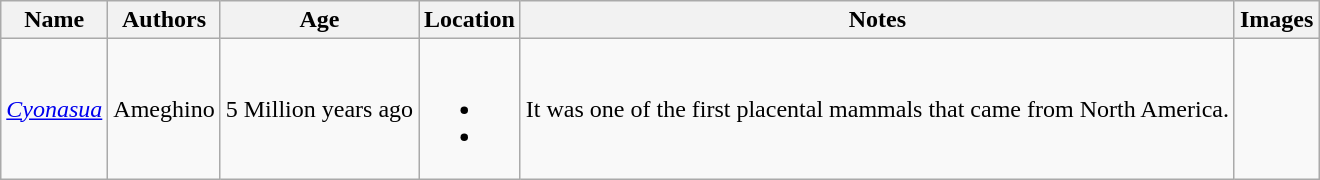<table class="wikitable">
<tr>
<th>Name</th>
<th>Authors</th>
<th>Age</th>
<th>Location</th>
<th>Notes</th>
<th>Images</th>
</tr>
<tr>
<td><em><a href='#'>Cyonasua</a></em></td>
<td>Ameghino</td>
<td>5 Million years ago</td>
<td><br><ul><li></li><li></li></ul></td>
<td>It was one of the first placental mammals that came from North America.</td>
<td></td>
</tr>
</table>
